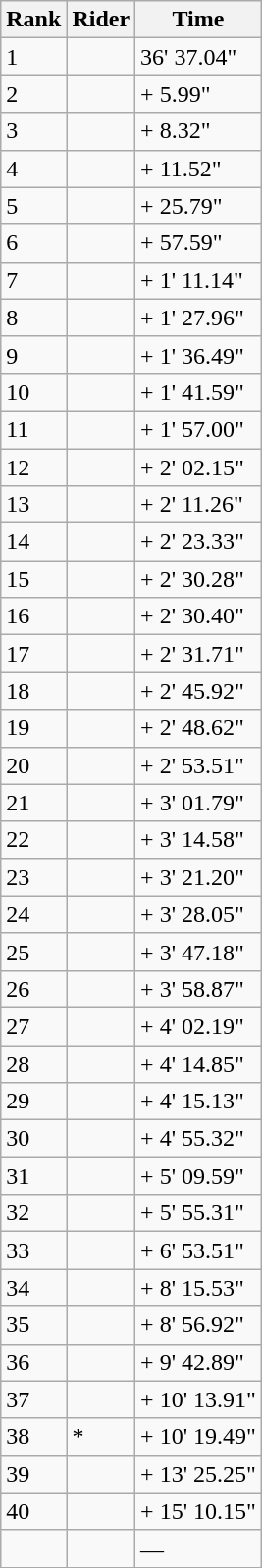<table class="wikitable">
<tr>
<th>Rank</th>
<th>Rider</th>
<th>Time</th>
</tr>
<tr>
<td>1</td>
<td></td>
<td>36' 37.04"</td>
</tr>
<tr>
<td>2</td>
<td></td>
<td>+ 5.99"</td>
</tr>
<tr>
<td>3</td>
<td></td>
<td>+ 8.32"</td>
</tr>
<tr>
<td>4</td>
<td></td>
<td>+ 11.52"</td>
</tr>
<tr>
<td>5</td>
<td></td>
<td>+ 25.79"</td>
</tr>
<tr>
<td>6</td>
<td></td>
<td>+ 57.59"</td>
</tr>
<tr>
<td>7</td>
<td></td>
<td>+ 1' 11.14"</td>
</tr>
<tr>
<td>8</td>
<td></td>
<td>+ 1' 27.96"</td>
</tr>
<tr>
<td>9</td>
<td></td>
<td>+ 1' 36.49"</td>
</tr>
<tr>
<td>10</td>
<td></td>
<td>+ 1' 41.59"</td>
</tr>
<tr>
<td>11</td>
<td></td>
<td>+ 1' 57.00"</td>
</tr>
<tr>
<td>12</td>
<td></td>
<td>+ 2' 02.15"</td>
</tr>
<tr>
<td>13</td>
<td></td>
<td>+ 2' 11.26"</td>
</tr>
<tr>
<td>14</td>
<td></td>
<td>+ 2' 23.33"</td>
</tr>
<tr>
<td>15</td>
<td></td>
<td>+ 2' 30.28"</td>
</tr>
<tr>
<td>16</td>
<td></td>
<td>+ 2' 30.40"</td>
</tr>
<tr>
<td>17</td>
<td></td>
<td>+ 2' 31.71"</td>
</tr>
<tr>
<td>18</td>
<td></td>
<td>+ 2' 45.92"</td>
</tr>
<tr>
<td>19</td>
<td></td>
<td>+ 2' 48.62"</td>
</tr>
<tr>
<td>20</td>
<td></td>
<td>+ 2' 53.51"</td>
</tr>
<tr>
<td>21</td>
<td></td>
<td>+ 3' 01.79"</td>
</tr>
<tr>
<td>22</td>
<td></td>
<td>+ 3' 14.58"</td>
</tr>
<tr>
<td>23</td>
<td></td>
<td>+ 3' 21.20"</td>
</tr>
<tr>
<td>24</td>
<td></td>
<td>+ 3' 28.05"</td>
</tr>
<tr>
<td>25</td>
<td></td>
<td>+ 3' 47.18"</td>
</tr>
<tr>
<td>26</td>
<td></td>
<td>+ 3' 58.87"</td>
</tr>
<tr>
<td>27</td>
<td></td>
<td>+ 4' 02.19"</td>
</tr>
<tr>
<td>28</td>
<td></td>
<td>+ 4' 14.85"</td>
</tr>
<tr>
<td>29</td>
<td></td>
<td>+ 4' 15.13"</td>
</tr>
<tr>
<td>30</td>
<td></td>
<td>+ 4' 55.32"</td>
</tr>
<tr>
<td>31</td>
<td></td>
<td>+ 5' 09.59"</td>
</tr>
<tr>
<td>32</td>
<td></td>
<td>+ 5' 55.31"</td>
</tr>
<tr>
<td>33</td>
<td></td>
<td>+ 6' 53.51"</td>
</tr>
<tr>
<td>34</td>
<td></td>
<td>+ 8' 15.53"</td>
</tr>
<tr>
<td>35</td>
<td></td>
<td>+ 8' 56.92"</td>
</tr>
<tr>
<td>36</td>
<td></td>
<td>+ 9' 42.89"</td>
</tr>
<tr>
<td>37</td>
<td></td>
<td>+ 10' 13.91"</td>
</tr>
<tr>
<td>38</td>
<td>*</td>
<td>+ 10' 19.49"</td>
</tr>
<tr>
<td>39</td>
<td></td>
<td>+ 13' 25.25"</td>
</tr>
<tr>
<td>40</td>
<td></td>
<td>+ 15' 10.15"</td>
</tr>
<tr>
<td></td>
<td></td>
<td>—</td>
</tr>
</table>
